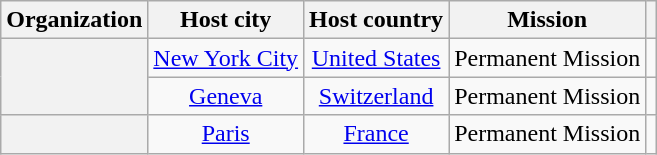<table class="wikitable plainrowheaders" style="text-align:center;">
<tr>
<th scope="col">Organization</th>
<th scope="col">Host city</th>
<th scope="col">Host country</th>
<th scope="col">Mission</th>
<th scope="col"></th>
</tr>
<tr>
<th scope="row"  rowspan="2"></th>
<td><a href='#'>New York City</a></td>
<td><a href='#'>United States</a></td>
<td>Permanent Mission</td>
<td></td>
</tr>
<tr>
<td><a href='#'>Geneva</a></td>
<td><a href='#'>Switzerland</a></td>
<td>Permanent Mission</td>
<td></td>
</tr>
<tr>
<th scope="row"></th>
<td><a href='#'>Paris</a></td>
<td><a href='#'>France</a></td>
<td>Permanent Mission</td>
<td></td>
</tr>
</table>
